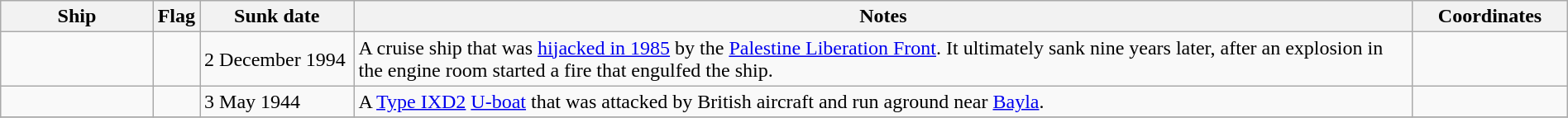<table class=wikitable | style = "width:100%">
<tr>
<th style="width:10%">Ship</th>
<th>Flag</th>
<th style="width:10%">Sunk date</th>
<th style="width:70%">Notes</th>
<th style="width:10%">Coordinates</th>
</tr>
<tr>
<td></td>
<td></td>
<td>2 December 1994</td>
<td>A cruise ship that was <a href='#'>hijacked in 1985</a> by the <a href='#'>Palestine Liberation Front</a>. It ultimately sank nine years later, after an explosion in the engine room started a fire that engulfed the ship.</td>
<td></td>
</tr>
<tr>
<td></td>
<td></td>
<td>3 May 1944</td>
<td>A <a href='#'>Type IXD2</a> <a href='#'>U-boat</a> that was attacked by British aircraft and run aground near <a href='#'>Bayla</a>.</td>
<td></td>
</tr>
<tr>
</tr>
</table>
